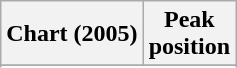<table class="wikitable sortable plainrowheaders">
<tr>
<th scope="col">Chart (2005)</th>
<th scope="col">Peak<br>position</th>
</tr>
<tr>
</tr>
<tr>
</tr>
</table>
